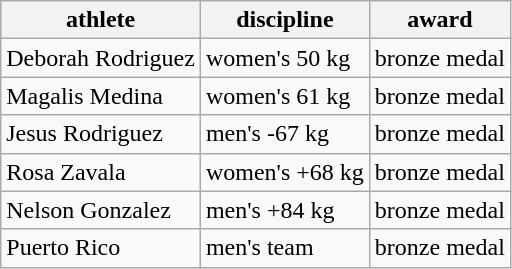<table class="wikitable">
<tr>
<th>athlete</th>
<th>discipline</th>
<th>award</th>
</tr>
<tr>
<td>Deborah Rodriguez</td>
<td>women's 50 kg</td>
<td>bronze medal</td>
</tr>
<tr>
<td>Magalis Medina</td>
<td>women's 61 kg</td>
<td>bronze medal</td>
</tr>
<tr>
<td>Jesus Rodriguez</td>
<td>men's -67 kg</td>
<td>bronze medal</td>
</tr>
<tr>
<td>Rosa Zavala</td>
<td>women's +68 kg</td>
<td>bronze medal</td>
</tr>
<tr>
<td>Nelson Gonzalez</td>
<td>men's +84 kg</td>
<td>bronze medal</td>
</tr>
<tr>
<td>Puerto Rico</td>
<td>men's team</td>
<td>bronze medal</td>
</tr>
</table>
